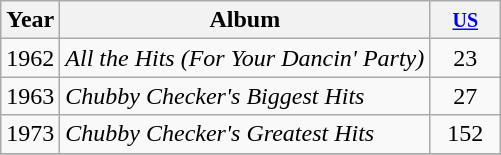<table class="wikitable">
<tr>
<th>Year</th>
<th>Album</th>
<th style="width:40px;"><small><a href='#'>US</a></small><br></th>
</tr>
<tr>
<td>1962</td>
<td><em>All the Hits (For Your Dancin' Party)</em></td>
<td align=center>23</td>
</tr>
<tr>
<td>1963</td>
<td><em>Chubby Checker's Biggest Hits</em></td>
<td align=center>27</td>
</tr>
<tr>
<td>1973</td>
<td><em>Chubby Checker's Greatest Hits</em></td>
<td align=center>152</td>
</tr>
<tr>
</tr>
</table>
